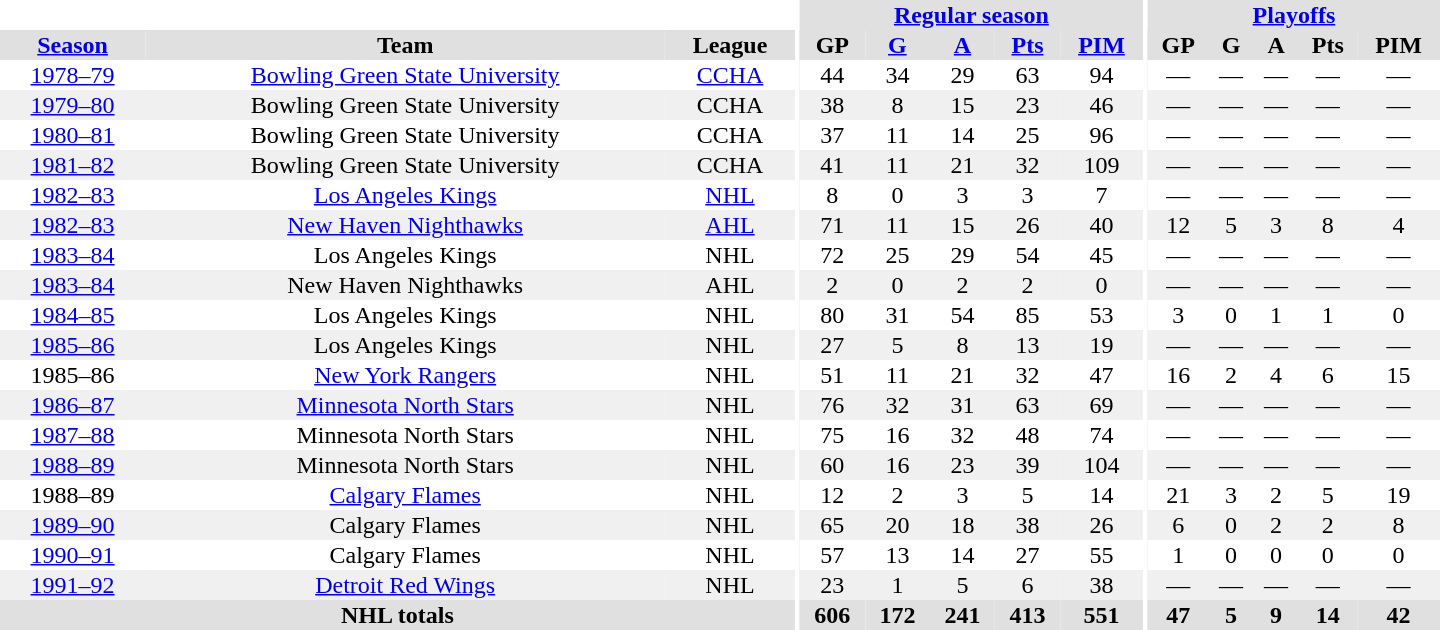<table border="0" cellpadding="1" cellspacing="0" style="text-align:center; width:60em">
<tr bgcolor="#e0e0e0">
<th colspan="3" bgcolor="#ffffff"></th>
<th rowspan="100" bgcolor="#ffffff"></th>
<th colspan="5"><a href='#'>Regular season</a></th>
<th rowspan="100" bgcolor="#ffffff"></th>
<th colspan="5"><a href='#'>Playoffs</a></th>
</tr>
<tr bgcolor="#e0e0e0">
<th><a href='#'>Season</a></th>
<th>Team</th>
<th>League</th>
<th>GP</th>
<th><a href='#'>G</a></th>
<th><a href='#'>A</a></th>
<th><a href='#'>Pts</a></th>
<th><a href='#'>PIM</a></th>
<th>GP</th>
<th>G</th>
<th>A</th>
<th>Pts</th>
<th>PIM</th>
</tr>
<tr>
<td><a href='#'>1978–79</a></td>
<td><a href='#'>Bowling Green State University</a></td>
<td><a href='#'>CCHA</a></td>
<td>44</td>
<td>34</td>
<td>29</td>
<td>63</td>
<td>94</td>
<td>—</td>
<td>—</td>
<td>—</td>
<td>—</td>
<td>—</td>
</tr>
<tr bgcolor="#f0f0f0">
<td><a href='#'>1979–80</a></td>
<td>Bowling Green State University</td>
<td>CCHA</td>
<td>38</td>
<td>8</td>
<td>15</td>
<td>23</td>
<td>46</td>
<td>—</td>
<td>—</td>
<td>—</td>
<td>—</td>
<td>—</td>
</tr>
<tr>
<td><a href='#'>1980–81</a></td>
<td>Bowling Green State University</td>
<td>CCHA</td>
<td>37</td>
<td>11</td>
<td>14</td>
<td>25</td>
<td>96</td>
<td>—</td>
<td>—</td>
<td>—</td>
<td>—</td>
<td>—</td>
</tr>
<tr bgcolor="#f0f0f0">
<td><a href='#'>1981–82</a></td>
<td>Bowling Green State University</td>
<td>CCHA</td>
<td>41</td>
<td>11</td>
<td>21</td>
<td>32</td>
<td>109</td>
<td>—</td>
<td>—</td>
<td>—</td>
<td>—</td>
<td>—</td>
</tr>
<tr>
<td><a href='#'>1982–83</a></td>
<td><a href='#'>Los Angeles Kings</a></td>
<td><a href='#'>NHL</a></td>
<td>8</td>
<td>0</td>
<td>3</td>
<td>3</td>
<td>7</td>
<td>—</td>
<td>—</td>
<td>—</td>
<td>—</td>
<td>—</td>
</tr>
<tr bgcolor="#f0f0f0">
<td><a href='#'>1982–83</a></td>
<td><a href='#'>New Haven Nighthawks</a></td>
<td><a href='#'>AHL</a></td>
<td>71</td>
<td>11</td>
<td>15</td>
<td>26</td>
<td>40</td>
<td>12</td>
<td>5</td>
<td>3</td>
<td>8</td>
<td>4</td>
</tr>
<tr>
<td><a href='#'>1983–84</a></td>
<td>Los Angeles Kings</td>
<td>NHL</td>
<td>72</td>
<td>25</td>
<td>29</td>
<td>54</td>
<td>45</td>
<td>—</td>
<td>—</td>
<td>—</td>
<td>—</td>
<td>—</td>
</tr>
<tr bgcolor="#f0f0f0">
<td><a href='#'>1983–84</a></td>
<td>New Haven Nighthawks</td>
<td>AHL</td>
<td>2</td>
<td>0</td>
<td>2</td>
<td>2</td>
<td>0</td>
<td>—</td>
<td>—</td>
<td>—</td>
<td>—</td>
<td>—</td>
</tr>
<tr>
<td><a href='#'>1984–85</a></td>
<td>Los Angeles Kings</td>
<td>NHL</td>
<td>80</td>
<td>31</td>
<td>54</td>
<td>85</td>
<td>53</td>
<td>3</td>
<td>0</td>
<td>1</td>
<td>1</td>
<td>0</td>
</tr>
<tr bgcolor="#f0f0f0">
<td><a href='#'>1985–86</a></td>
<td>Los Angeles Kings</td>
<td>NHL</td>
<td>27</td>
<td>5</td>
<td>8</td>
<td>13</td>
<td>19</td>
<td>—</td>
<td>—</td>
<td>—</td>
<td>—</td>
<td>—</td>
</tr>
<tr>
<td>1985–86</td>
<td><a href='#'>New York Rangers</a></td>
<td>NHL</td>
<td>51</td>
<td>11</td>
<td>21</td>
<td>32</td>
<td>47</td>
<td>16</td>
<td>2</td>
<td>4</td>
<td>6</td>
<td>15</td>
</tr>
<tr bgcolor="#f0f0f0">
<td><a href='#'>1986–87</a></td>
<td><a href='#'>Minnesota North Stars</a></td>
<td>NHL</td>
<td>76</td>
<td>32</td>
<td>31</td>
<td>63</td>
<td>69</td>
<td>—</td>
<td>—</td>
<td>—</td>
<td>—</td>
<td>—</td>
</tr>
<tr>
<td><a href='#'>1987–88</a></td>
<td>Minnesota North Stars</td>
<td>NHL</td>
<td>75</td>
<td>16</td>
<td>32</td>
<td>48</td>
<td>74</td>
<td>—</td>
<td>—</td>
<td>—</td>
<td>—</td>
<td>—</td>
</tr>
<tr bgcolor="#f0f0f0">
<td><a href='#'>1988–89</a></td>
<td>Minnesota North Stars</td>
<td>NHL</td>
<td>60</td>
<td>16</td>
<td>23</td>
<td>39</td>
<td>104</td>
<td>—</td>
<td>—</td>
<td>—</td>
<td>—</td>
<td>—</td>
</tr>
<tr>
<td>1988–89</td>
<td><a href='#'>Calgary Flames</a></td>
<td>NHL</td>
<td>12</td>
<td>2</td>
<td>3</td>
<td>5</td>
<td>14</td>
<td>21</td>
<td>3</td>
<td>2</td>
<td>5</td>
<td>19</td>
</tr>
<tr bgcolor="#f0f0f0">
<td><a href='#'>1989–90</a></td>
<td>Calgary Flames</td>
<td>NHL</td>
<td>65</td>
<td>20</td>
<td>18</td>
<td>38</td>
<td>26</td>
<td>6</td>
<td>0</td>
<td>2</td>
<td>2</td>
<td>8</td>
</tr>
<tr>
<td><a href='#'>1990–91</a></td>
<td>Calgary Flames</td>
<td>NHL</td>
<td>57</td>
<td>13</td>
<td>14</td>
<td>27</td>
<td>55</td>
<td>1</td>
<td>0</td>
<td>0</td>
<td>0</td>
<td>0</td>
</tr>
<tr bgcolor="#f0f0f0">
<td><a href='#'>1991–92</a></td>
<td><a href='#'>Detroit Red Wings</a></td>
<td>NHL</td>
<td>23</td>
<td>1</td>
<td>5</td>
<td>6</td>
<td>38</td>
<td>—</td>
<td>—</td>
<td>—</td>
<td>—</td>
<td>—</td>
</tr>
<tr bgcolor="#e0e0e0">
<th colspan="3">NHL totals</th>
<th>606</th>
<th>172</th>
<th>241</th>
<th>413</th>
<th>551</th>
<th>47</th>
<th>5</th>
<th>9</th>
<th>14</th>
<th>42</th>
</tr>
</table>
